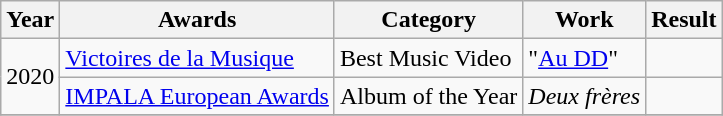<table class="wikitable sortable">
<tr>
<th>Year</th>
<th>Awards</th>
<th>Category</th>
<th>Work</th>
<th>Result</th>
</tr>
<tr>
<td rowspan="2">2020</td>
<td><a href='#'>Victoires de la Musique</a></td>
<td>Best Music Video</td>
<td>"<a href='#'>Au DD</a>"</td>
<td></td>
</tr>
<tr>
<td><a href='#'>IMPALA European Awards</a></td>
<td>Album of the Year</td>
<td><em>Deux frères</em></td>
<td></td>
</tr>
<tr>
</tr>
</table>
